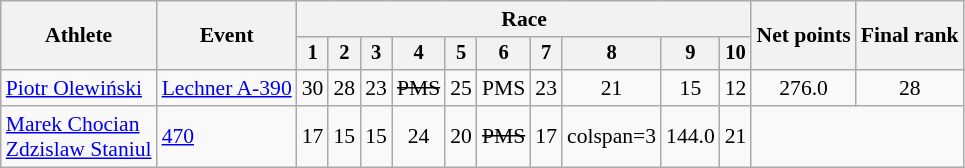<table class="wikitable" style="font-size:90%">
<tr>
<th rowspan="2">Athlete</th>
<th rowspan="2">Event</th>
<th colspan=10>Race</th>
<th rowspan=2>Net points</th>
<th rowspan=2>Final rank</th>
</tr>
<tr style="font-size:95%">
<th>1</th>
<th>2</th>
<th>3</th>
<th>4</th>
<th>5</th>
<th>6</th>
<th>7</th>
<th>8</th>
<th>9</th>
<th>10</th>
</tr>
<tr align=center>
<td align=left><a href='#'>Piotr Olewiński</a></td>
<td align=left><a href='#'>Lechner A-390</a></td>
<td>30</td>
<td>28</td>
<td>23</td>
<td><s>PMS</s></td>
<td>25</td>
<td>PMS</td>
<td>23</td>
<td>21</td>
<td>15</td>
<td>12</td>
<td>276.0</td>
<td>28</td>
</tr>
<tr align=center>
<td align=left><a href='#'>Marek Chocian</a><br><a href='#'>Zdzislaw Staniul</a></td>
<td align=left><a href='#'>470</a></td>
<td>17</td>
<td>15</td>
<td>15</td>
<td>24</td>
<td>20</td>
<td><s>PMS</s></td>
<td>17</td>
<td>colspan=3 </td>
<td>144.0</td>
<td>21</td>
</tr>
</table>
